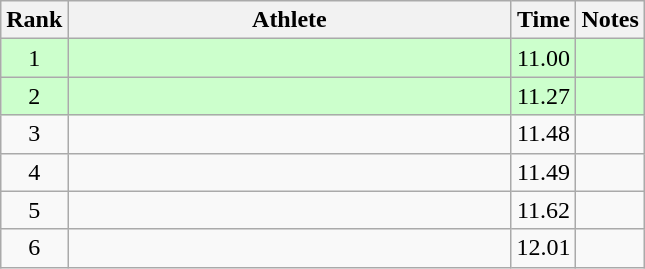<table class="wikitable" style="text-align:center">
<tr>
<th>Rank</th>
<th Style="width:18em">Athlete</th>
<th>Time</th>
<th>Notes</th>
</tr>
<tr style="background:#cfc">
<td>1</td>
<td style="text-align:left"></td>
<td>11.00</td>
<td></td>
</tr>
<tr style="background:#cfc">
<td>2</td>
<td style="text-align:left"></td>
<td>11.27</td>
<td></td>
</tr>
<tr>
<td>3</td>
<td style="text-align:left"></td>
<td>11.48</td>
<td></td>
</tr>
<tr>
<td>4</td>
<td style="text-align:left"></td>
<td>11.49</td>
<td></td>
</tr>
<tr>
<td>5</td>
<td style="text-align:left"></td>
<td>11.62</td>
<td></td>
</tr>
<tr>
<td>6</td>
<td style="text-align:left"></td>
<td>12.01</td>
<td></td>
</tr>
</table>
